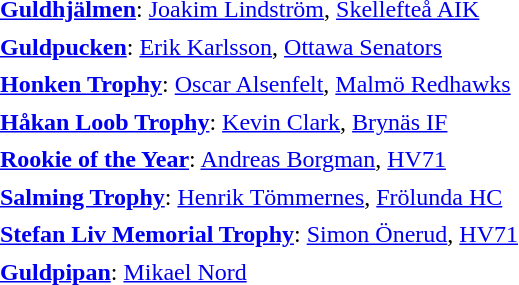<table cellpadding="3" cellspacing="1">
<tr>
<td><strong><a href='#'>Guldhjälmen</a></strong>: <a href='#'>Joakim Lindström</a>, <a href='#'>Skellefteå AIK</a></td>
</tr>
<tr>
<td><strong><a href='#'>Guldpucken</a></strong>: <a href='#'>Erik Karlsson</a>, <a href='#'>Ottawa Senators</a></td>
</tr>
<tr>
<td><strong><a href='#'>Honken Trophy</a></strong>: <a href='#'>Oscar Alsenfelt</a>, <a href='#'>Malmö Redhawks</a></td>
</tr>
<tr>
<td><strong><a href='#'>Håkan Loob Trophy</a></strong>: <a href='#'>Kevin Clark</a>, <a href='#'>Brynäs IF</a></td>
</tr>
<tr>
<td><strong><a href='#'>Rookie of the Year</a></strong>: <a href='#'>Andreas Borgman</a>, <a href='#'>HV71</a></td>
</tr>
<tr>
<td><strong><a href='#'>Salming Trophy</a></strong>: <a href='#'>Henrik Tömmernes</a>, <a href='#'>Frölunda HC</a></td>
</tr>
<tr>
<td><strong><a href='#'>Stefan Liv Memorial Trophy</a></strong>: <a href='#'>Simon Önerud</a>, <a href='#'>HV71</a></td>
</tr>
<tr>
<td><strong><a href='#'>Guldpipan</a></strong>: <a href='#'>Mikael Nord</a></td>
</tr>
</table>
